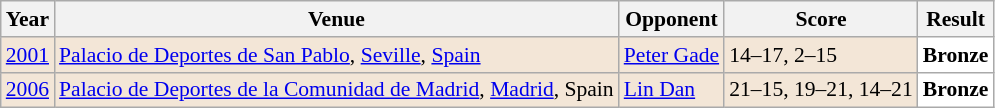<table class="sortable wikitable" style="font-size: 90%;">
<tr>
<th>Year</th>
<th>Venue</th>
<th>Opponent</th>
<th>Score</th>
<th>Result</th>
</tr>
<tr style="background:#F3E6D7">
<td align="center"><a href='#'>2001</a></td>
<td align="left"><a href='#'>Palacio de Deportes de San Pablo</a>, <a href='#'>Seville</a>, <a href='#'>Spain</a></td>
<td align="left"> <a href='#'>Peter Gade</a></td>
<td align="left">14–17, 2–15</td>
<td style="text-align:left; background:white"> <strong>Bronze</strong></td>
</tr>
<tr style="background:#F3E6D7">
<td align="center"><a href='#'>2006</a></td>
<td align="left"><a href='#'>Palacio de Deportes de la Comunidad de Madrid</a>, <a href='#'>Madrid</a>, Spain</td>
<td align="left"> <a href='#'>Lin Dan</a></td>
<td align="left">21–15, 19–21, 14–21</td>
<td style="text-align:left; background:white"> <strong>Bronze</strong></td>
</tr>
</table>
